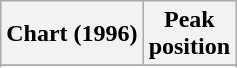<table class="wikitable sortable plainrowheaders" style="text-align:center">
<tr>
<th scope="col">Chart (1996)</th>
<th scope="col">Peak<br>position</th>
</tr>
<tr>
</tr>
<tr>
</tr>
<tr>
</tr>
<tr>
</tr>
<tr>
</tr>
<tr>
</tr>
<tr>
</tr>
<tr>
</tr>
<tr>
</tr>
<tr>
</tr>
</table>
